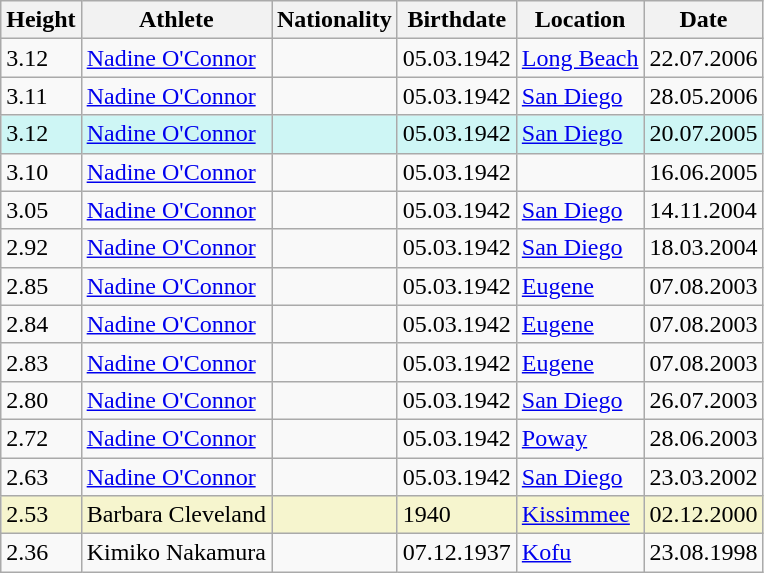<table class="wikitable">
<tr>
<th>Height</th>
<th>Athlete</th>
<th>Nationality</th>
<th>Birthdate</th>
<th>Location</th>
<th>Date</th>
</tr>
<tr>
<td>3.12</td>
<td><a href='#'>Nadine O'Connor</a></td>
<td></td>
<td>05.03.1942</td>
<td><a href='#'>Long Beach</a></td>
<td>22.07.2006</td>
</tr>
<tr>
<td>3.11</td>
<td><a href='#'>Nadine O'Connor</a></td>
<td></td>
<td>05.03.1942</td>
<td><a href='#'>San Diego</a></td>
<td>28.05.2006</td>
</tr>
<tr style="background:#cef6f5;">
<td>3.12</td>
<td><a href='#'>Nadine O'Connor</a></td>
<td></td>
<td>05.03.1942</td>
<td><a href='#'>San Diego</a></td>
<td>20.07.2005</td>
</tr>
<tr>
<td>3.10</td>
<td><a href='#'>Nadine O'Connor</a></td>
<td></td>
<td>05.03.1942</td>
<td></td>
<td>16.06.2005</td>
</tr>
<tr>
<td>3.05</td>
<td><a href='#'>Nadine O'Connor</a></td>
<td></td>
<td>05.03.1942</td>
<td><a href='#'>San Diego</a></td>
<td>14.11.2004</td>
</tr>
<tr>
<td>2.92</td>
<td><a href='#'>Nadine O'Connor</a></td>
<td></td>
<td>05.03.1942</td>
<td><a href='#'>San Diego</a></td>
<td>18.03.2004</td>
</tr>
<tr>
<td>2.85</td>
<td><a href='#'>Nadine O'Connor</a></td>
<td></td>
<td>05.03.1942</td>
<td><a href='#'>Eugene</a></td>
<td>07.08.2003</td>
</tr>
<tr>
<td>2.84</td>
<td><a href='#'>Nadine O'Connor</a></td>
<td></td>
<td>05.03.1942</td>
<td><a href='#'>Eugene</a></td>
<td>07.08.2003</td>
</tr>
<tr>
<td>2.83</td>
<td><a href='#'>Nadine O'Connor</a></td>
<td></td>
<td>05.03.1942</td>
<td><a href='#'>Eugene</a></td>
<td>07.08.2003</td>
</tr>
<tr>
<td>2.80</td>
<td><a href='#'>Nadine O'Connor</a></td>
<td></td>
<td>05.03.1942</td>
<td><a href='#'>San Diego</a></td>
<td>26.07.2003</td>
</tr>
<tr>
<td>2.72</td>
<td><a href='#'>Nadine O'Connor</a></td>
<td></td>
<td>05.03.1942</td>
<td><a href='#'>Poway</a></td>
<td>28.06.2003</td>
</tr>
<tr>
<td>2.63</td>
<td><a href='#'>Nadine O'Connor</a></td>
<td></td>
<td>05.03.1942</td>
<td><a href='#'>San Diego</a></td>
<td>23.03.2002</td>
</tr>
<tr style="background:#f6f5ce;">
<td>2.53</td>
<td>Barbara Cleveland</td>
<td></td>
<td>1940</td>
<td><a href='#'>Kissimmee</a></td>
<td>02.12.2000</td>
</tr>
<tr>
<td>2.36</td>
<td>Kimiko Nakamura</td>
<td></td>
<td>07.12.1937</td>
<td><a href='#'>Kofu</a></td>
<td>23.08.1998</td>
</tr>
</table>
